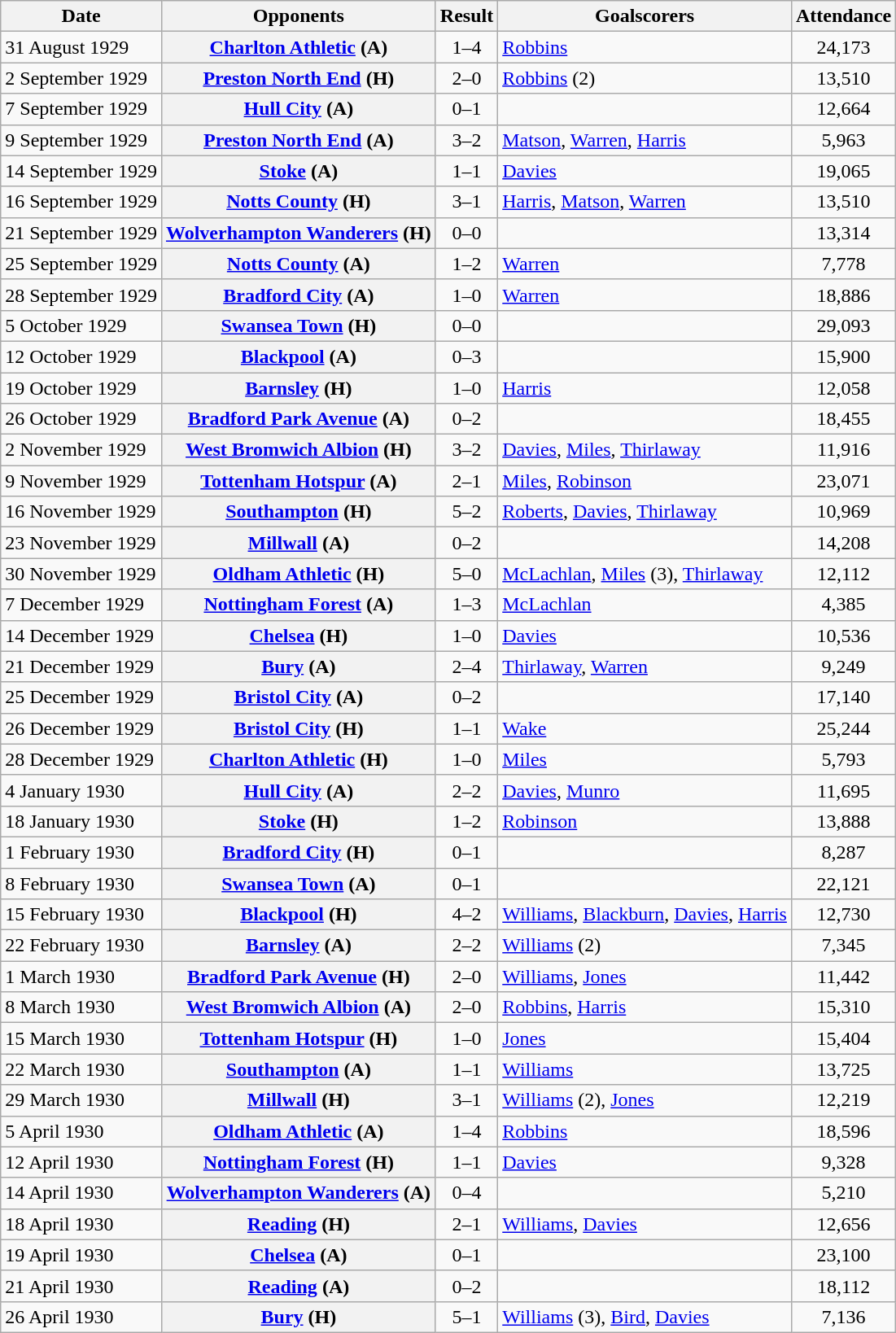<table class="wikitable plainrowheaders sortable">
<tr>
<th scope=col>Date</th>
<th scope=col>Opponents</th>
<th scope=col>Result</th>
<th scope=col class=unsortable>Goalscorers</th>
<th scope=col>Attendance</th>
</tr>
<tr>
<td>31 August 1929</td>
<th scope=row><a href='#'>Charlton Athletic</a> (A)</th>
<td align=center>1–4</td>
<td><a href='#'>Robbins</a></td>
<td align=center>24,173</td>
</tr>
<tr>
<td>2 September 1929</td>
<th scope=row><a href='#'>Preston North End</a> (H)</th>
<td align=center>2–0</td>
<td><a href='#'>Robbins</a> (2)</td>
<td align=center>13,510</td>
</tr>
<tr>
<td>7 September 1929</td>
<th scope=row><a href='#'>Hull City</a> (A)</th>
<td align=center>0–1</td>
<td></td>
<td align=center>12,664</td>
</tr>
<tr>
<td>9 September 1929</td>
<th scope=row><a href='#'>Preston North End</a> (A)</th>
<td align=center>3–2</td>
<td><a href='#'>Matson</a>, <a href='#'>Warren</a>, <a href='#'>Harris</a></td>
<td align=center>5,963</td>
</tr>
<tr>
<td>14 September 1929</td>
<th scope=row><a href='#'>Stoke</a> (A)</th>
<td align=center>1–1</td>
<td><a href='#'>Davies</a></td>
<td align=center>19,065</td>
</tr>
<tr>
<td>16 September 1929</td>
<th scope=row><a href='#'>Notts County</a> (H)</th>
<td align=center>3–1</td>
<td><a href='#'>Harris</a>, <a href='#'>Matson</a>, <a href='#'>Warren</a></td>
<td align=center>13,510</td>
</tr>
<tr>
<td>21 September 1929</td>
<th scope=row><a href='#'>Wolverhampton Wanderers</a> (H)</th>
<td align=center>0–0</td>
<td></td>
<td align=center>13,314</td>
</tr>
<tr>
<td>25 September 1929</td>
<th scope=row><a href='#'>Notts County</a> (A)</th>
<td align=center>1–2</td>
<td><a href='#'>Warren</a></td>
<td align=center>7,778</td>
</tr>
<tr>
<td>28 September 1929</td>
<th scope=row><a href='#'>Bradford City</a> (A)</th>
<td align=center>1–0</td>
<td><a href='#'>Warren</a></td>
<td align=center>18,886</td>
</tr>
<tr>
<td>5 October 1929</td>
<th scope=row><a href='#'>Swansea Town</a> (H)</th>
<td align=center>0–0</td>
<td></td>
<td align=center>29,093</td>
</tr>
<tr>
<td>12 October 1929</td>
<th scope=row><a href='#'>Blackpool</a> (A)</th>
<td align=center>0–3</td>
<td></td>
<td align=center>15,900</td>
</tr>
<tr>
<td>19 October 1929</td>
<th scope=row><a href='#'>Barnsley</a> (H)</th>
<td align=center>1–0</td>
<td><a href='#'>Harris</a></td>
<td align=center>12,058</td>
</tr>
<tr>
<td>26 October 1929</td>
<th scope=row><a href='#'>Bradford Park Avenue</a> (A)</th>
<td align=center>0–2</td>
<td></td>
<td align=center>18,455</td>
</tr>
<tr>
<td>2 November 1929</td>
<th scope=row><a href='#'>West Bromwich Albion</a> (H)</th>
<td align=center>3–2</td>
<td><a href='#'>Davies</a>, <a href='#'>Miles</a>, <a href='#'>Thirlaway</a></td>
<td align=center>11,916</td>
</tr>
<tr>
<td>9 November 1929</td>
<th scope=row><a href='#'>Tottenham Hotspur</a> (A)</th>
<td align=center>2–1</td>
<td><a href='#'>Miles</a>, <a href='#'>Robinson</a></td>
<td align=center>23,071</td>
</tr>
<tr>
<td>16 November 1929</td>
<th scope=row><a href='#'>Southampton</a> (H)</th>
<td align=center>5–2</td>
<td><a href='#'>Roberts</a>, <a href='#'>Davies</a>, <a href='#'>Thirlaway</a></td>
<td align=center>10,969</td>
</tr>
<tr>
<td>23 November 1929</td>
<th scope=row><a href='#'>Millwall</a> (A)</th>
<td align=center>0–2</td>
<td></td>
<td align=center>14,208</td>
</tr>
<tr>
<td>30 November 1929</td>
<th scope=row><a href='#'>Oldham Athletic</a> (H)</th>
<td align=center>5–0</td>
<td><a href='#'>McLachlan</a>, <a href='#'>Miles</a> (3), <a href='#'>Thirlaway</a></td>
<td align=center>12,112</td>
</tr>
<tr>
<td>7 December 1929</td>
<th scope=row><a href='#'>Nottingham Forest</a> (A)</th>
<td align=center>1–3</td>
<td><a href='#'>McLachlan</a></td>
<td align=center>4,385</td>
</tr>
<tr>
<td>14 December 1929</td>
<th scope=row><a href='#'>Chelsea</a> (H)</th>
<td align=center>1–0</td>
<td><a href='#'>Davies</a></td>
<td align=center>10,536</td>
</tr>
<tr>
<td>21 December 1929</td>
<th scope=row><a href='#'>Bury</a> (A)</th>
<td align=center>2–4</td>
<td><a href='#'>Thirlaway</a>, <a href='#'>Warren</a></td>
<td align=center>9,249</td>
</tr>
<tr>
<td>25 December 1929</td>
<th scope=row><a href='#'>Bristol City</a> (A)</th>
<td align=center>0–2</td>
<td></td>
<td align=center>17,140</td>
</tr>
<tr>
<td>26 December 1929</td>
<th scope=row><a href='#'>Bristol City</a> (H)</th>
<td align=center>1–1</td>
<td><a href='#'>Wake</a></td>
<td align=center>25,244</td>
</tr>
<tr>
<td>28 December 1929</td>
<th scope=row><a href='#'>Charlton Athletic</a> (H)</th>
<td align=center>1–0</td>
<td><a href='#'>Miles</a></td>
<td align=center>5,793</td>
</tr>
<tr>
<td>4 January 1930</td>
<th scope=row><a href='#'>Hull City</a> (A)</th>
<td align=center>2–2</td>
<td><a href='#'>Davies</a>, <a href='#'>Munro</a></td>
<td align=center>11,695</td>
</tr>
<tr>
<td>18 January 1930</td>
<th scope=row><a href='#'>Stoke</a> (H)</th>
<td align=center>1–2</td>
<td><a href='#'>Robinson</a></td>
<td align=center>13,888</td>
</tr>
<tr>
<td>1 February 1930</td>
<th scope=row><a href='#'>Bradford City</a> (H)</th>
<td align=center>0–1</td>
<td></td>
<td align=center>8,287</td>
</tr>
<tr>
<td>8 February 1930</td>
<th scope=row><a href='#'>Swansea Town</a> (A)</th>
<td align=center>0–1</td>
<td></td>
<td align=center>22,121</td>
</tr>
<tr>
<td>15 February 1930</td>
<th scope=row><a href='#'>Blackpool</a> (H)</th>
<td align=center>4–2</td>
<td><a href='#'>Williams</a>, <a href='#'>Blackburn</a>, <a href='#'>Davies</a>, <a href='#'>Harris</a></td>
<td align=center>12,730</td>
</tr>
<tr>
<td>22 February 1930</td>
<th scope=row><a href='#'>Barnsley</a> (A)</th>
<td align=center>2–2</td>
<td><a href='#'>Williams</a> (2)</td>
<td align=center>7,345</td>
</tr>
<tr>
<td>1 March 1930</td>
<th scope=row><a href='#'>Bradford Park Avenue</a> (H)</th>
<td align=center>2–0</td>
<td><a href='#'>Williams</a>, <a href='#'>Jones</a></td>
<td align=center>11,442</td>
</tr>
<tr>
<td>8 March 1930</td>
<th scope=row><a href='#'>West Bromwich Albion</a> (A)</th>
<td align=center>2–0</td>
<td><a href='#'>Robbins</a>, <a href='#'>Harris</a></td>
<td align=center>15,310</td>
</tr>
<tr>
<td>15 March 1930</td>
<th scope=row><a href='#'>Tottenham Hotspur</a> (H)</th>
<td align=center>1–0</td>
<td><a href='#'>Jones</a></td>
<td align=center>15,404</td>
</tr>
<tr>
<td>22 March 1930</td>
<th scope=row><a href='#'>Southampton</a> (A)</th>
<td align=center>1–1</td>
<td><a href='#'>Williams</a></td>
<td align=center>13,725</td>
</tr>
<tr>
<td>29 March 1930</td>
<th scope=row><a href='#'>Millwall</a> (H)</th>
<td align=center>3–1</td>
<td><a href='#'>Williams</a> (2), <a href='#'>Jones</a></td>
<td align=center>12,219</td>
</tr>
<tr>
<td>5 April 1930</td>
<th scope=row><a href='#'>Oldham Athletic</a> (A)</th>
<td align=center>1–4</td>
<td><a href='#'>Robbins</a></td>
<td align=center>18,596</td>
</tr>
<tr>
<td>12 April 1930</td>
<th scope=row><a href='#'>Nottingham Forest</a> (H)</th>
<td align=center>1–1</td>
<td><a href='#'>Davies</a></td>
<td align=center>9,328</td>
</tr>
<tr>
<td>14 April 1930</td>
<th scope=row><a href='#'>Wolverhampton Wanderers</a> (A)</th>
<td align=center>0–4</td>
<td></td>
<td align=center>5,210</td>
</tr>
<tr>
<td>18 April 1930</td>
<th scope=row><a href='#'>Reading</a> (H)</th>
<td align=center>2–1</td>
<td><a href='#'>Williams</a>, <a href='#'>Davies</a></td>
<td align=center>12,656</td>
</tr>
<tr>
<td>19 April 1930</td>
<th scope=row><a href='#'>Chelsea</a> (A)</th>
<td align=center>0–1</td>
<td></td>
<td align=center>23,100</td>
</tr>
<tr>
<td>21 April 1930</td>
<th scope=row><a href='#'>Reading</a> (A)</th>
<td align=center>0–2</td>
<td></td>
<td align=center>18,112</td>
</tr>
<tr>
<td>26 April 1930</td>
<th scope=row><a href='#'>Bury</a> (H)</th>
<td align=center>5–1</td>
<td><a href='#'>Williams</a> (3), <a href='#'>Bird</a>, <a href='#'>Davies</a></td>
<td align=center>7,136</td>
</tr>
</table>
